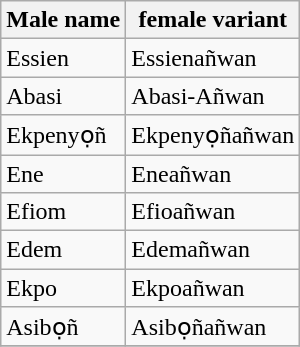<table class="wikitable">
<tr>
<th>Male name</th>
<th>female variant</th>
</tr>
<tr>
<td>Essien</td>
<td>Essienañwan</td>
</tr>
<tr>
<td>Abasi</td>
<td>Abasi-Añwan</td>
</tr>
<tr>
<td>Ekpenyọñ</td>
<td>Ekpenyọñañwan</td>
</tr>
<tr>
<td>Ene</td>
<td>Eneañwan</td>
</tr>
<tr>
<td>Efiom</td>
<td>Efioañwan</td>
</tr>
<tr>
<td>Edem</td>
<td>Edemañwan</td>
</tr>
<tr>
<td>Ekpo</td>
<td>Ekpoañwan</td>
</tr>
<tr>
<td>Asibọñ</td>
<td>Asibọñañwan</td>
</tr>
<tr>
</tr>
</table>
